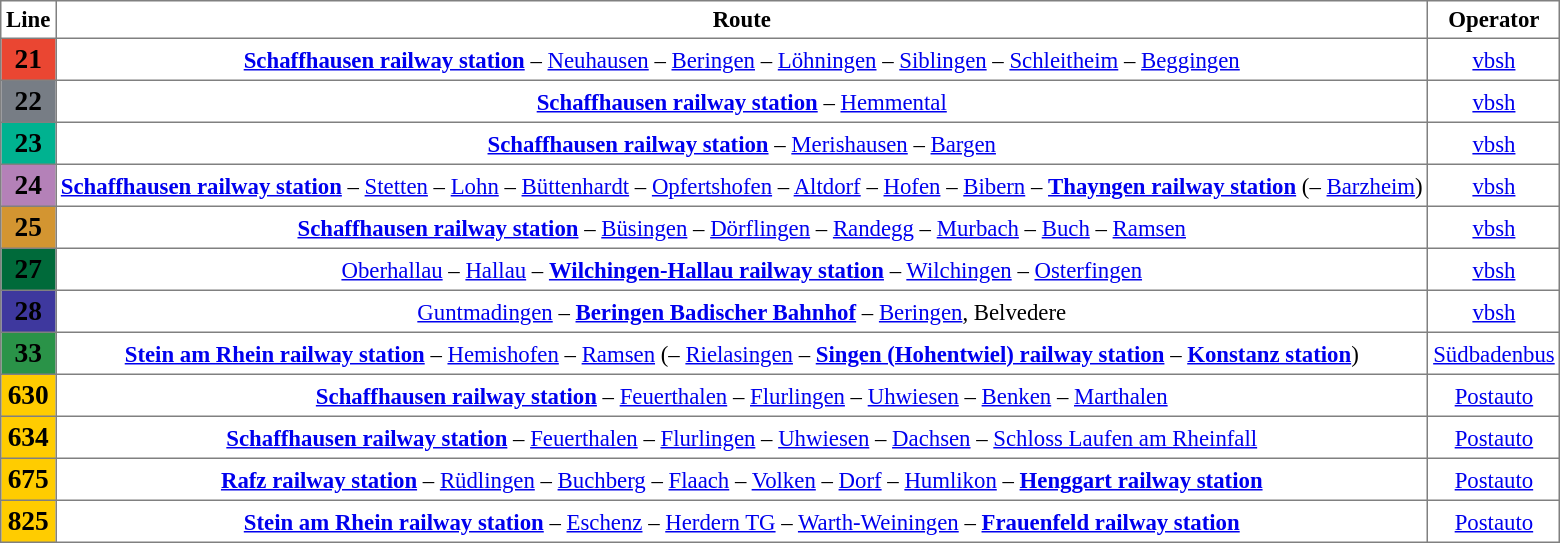<table border="1" cellspacing="0" cellpadding="3" style="border-collapse:collapse; font-size:95%; margin-left:10px; margin-bottom:5px;">
<tr>
<th>Line</th>
<th>Route</th>
<th>Operator</th>
</tr>
<tr align=center>
<td bgcolor=#ea4632><span><big><strong>21</strong></big></span></td>
<td><strong><a href='#'>Schaffhausen railway station</a></strong> – <a href='#'>Neuhausen</a> – <a href='#'>Beringen</a> – <a href='#'>Löhningen</a> – <a href='#'>Siblingen</a> – <a href='#'>Schleitheim</a> – <a href='#'>Beggingen</a></td>
<td><a href='#'>vbsh</a></td>
</tr>
<tr align=center>
<td bgcolor=#777d85><span><big><strong>22</strong></big></span></td>
<td><strong><a href='#'>Schaffhausen railway station</a></strong> – <a href='#'>Hemmental</a></td>
<td><a href='#'>vbsh</a></td>
</tr>
<tr align=center>
<td bgcolor=#00b290><span><big><strong>23</strong></big></span></td>
<td><strong><a href='#'>Schaffhausen railway station</a></strong> – <a href='#'>Merishausen</a> – <a href='#'>Bargen</a></td>
<td><a href='#'>vbsh</a></td>
</tr>
<tr align=center>
<td bgcolor=#b481b8><span><big><strong>24</strong></big></span></td>
<td><strong><a href='#'>Schaffhausen railway station</a></strong>  – <a href='#'>Stetten</a> – <a href='#'>Lohn</a> – <a href='#'>Büttenhardt</a> – <a href='#'>Opfertshofen</a> – <a href='#'>Altdorf</a> – <a href='#'>Hofen</a> – <a href='#'>Bibern</a> – <strong><a href='#'>Thayngen railway station</a></strong> (– <a href='#'>Barzheim</a>)</td>
<td><a href='#'>vbsh</a></td>
</tr>
<tr align=center>
<td bgcolor=#d39531><span><big><strong>25</strong></big></span></td>
<td><strong><a href='#'>Schaffhausen railway station</a></strong> – <a href='#'>Büsingen</a> – <a href='#'>Dörflingen</a> – <a href='#'>Randegg</a> – <a href='#'>Murbach</a> – <a href='#'>Buch</a> – <a href='#'>Ramsen</a></td>
<td><a href='#'>vbsh</a></td>
</tr>
<tr align=center>
<td bgcolor=#006a3a><span><big><strong>27</strong></big></span></td>
<td><a href='#'>Oberhallau</a> – <a href='#'>Hallau</a> – <strong><a href='#'>Wilchingen-Hallau railway station</a></strong> – <a href='#'>Wilchingen</a> – <a href='#'>Osterfingen</a></td>
<td><a href='#'>vbsh</a></td>
</tr>
<tr align=center>
<td bgcolor=#3e389e><span><big><strong>28</strong></big></span></td>
<td><a href='#'>Guntmadingen</a> – <strong><a href='#'>Beringen Badischer Bahnhof</a></strong> – <a href='#'>Beringen</a>, Belvedere</td>
<td><a href='#'>vbsh</a></td>
</tr>
<tr align=center>
<td bgcolor=#2a9348><span><big><strong>33</strong></big></span></td>
<td><strong><a href='#'>Stein am Rhein railway station</a></strong> – <a href='#'>Hemishofen</a> – <a href='#'>Ramsen</a> (– <a href='#'>Rielasingen</a> – <strong><a href='#'>Singen (Hohentwiel) railway station</a></strong> – <strong><a href='#'>Konstanz station</a></strong>)</td>
<td><a href='#'>Südbadenbus</a></td>
</tr>
<tr align=center>
<td bgcolor=#ffcc00><big><strong>630</strong></big></td>
<td><strong><a href='#'>Schaffhausen railway station</a></strong> – <a href='#'>Feuerthalen</a> – <a href='#'>Flurlingen</a> – <a href='#'>Uhwiesen</a> – <a href='#'>Benken</a> – <a href='#'>Marthalen</a></td>
<td><a href='#'>Postauto</a></td>
</tr>
<tr align=center>
<td bgcolor=#ffcc00><big><strong>634</strong></big></td>
<td><strong><a href='#'>Schaffhausen railway station</a></strong> – <a href='#'>Feuerthalen</a> – <a href='#'>Flurlingen</a> – <a href='#'>Uhwiesen</a> – <a href='#'>Dachsen</a> – <a href='#'>Schloss Laufen am Rheinfall</a></td>
<td><a href='#'>Postauto</a></td>
</tr>
<tr align=center>
<td bgcolor=#ffcc00><big><strong>675</strong></big></td>
<td><strong><a href='#'>Rafz railway station</a></strong> – <a href='#'>Rüdlingen</a> – <a href='#'>Buchberg</a> – <a href='#'>Flaach</a> – <a href='#'>Volken</a> – <a href='#'>Dorf</a> – <a href='#'>Humlikon</a> – <strong><a href='#'>Henggart railway station</a></strong></td>
<td><a href='#'>Postauto</a></td>
</tr>
<tr align=center>
<td bgcolor=#ffcc00><big><strong>825</strong></big></td>
<td><strong><a href='#'>Stein am Rhein railway station</a></strong> – <a href='#'>Eschenz</a> – <a href='#'>Herdern TG</a> – <a href='#'>Warth-Weiningen</a> – <strong><a href='#'>Frauenfeld railway station</a></strong></td>
<td><a href='#'>Postauto</a></td>
</tr>
</table>
